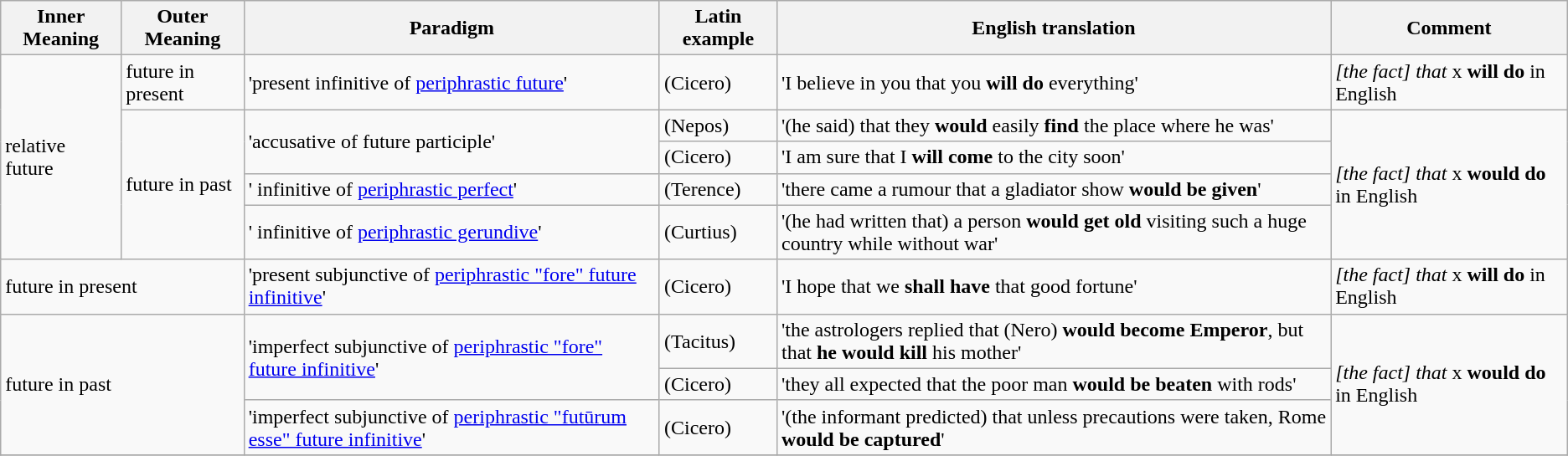<table class="wikitable">
<tr>
<th>Inner Meaning</th>
<th>Outer Meaning</th>
<th>Paradigm</th>
<th>Latin example</th>
<th>English translation</th>
<th>Comment</th>
</tr>
<tr>
<td rowspan=5>relative future</td>
<td rowspan=1>future in present</td>
<td rowspan=1>'present infinitive of <a href='#'>periphrastic future</a>'</td>
<td> (Cicero)</td>
<td>'I believe in you that you <strong>will do</strong> everything'</td>
<td rowspan=1><em>[the fact] that</em> x <strong>will do</strong> in English</td>
</tr>
<tr>
<td rowspan=4>future in past</td>
<td rowspan=2>'accusative of future participle'</td>
<td> (Nepos)</td>
<td>'(he said) that they <strong>would</strong> easily <strong>find</strong> the place where he was'</td>
<td rowspan=4><em>[the fact] that</em> x <strong>would do</strong> in English</td>
</tr>
<tr>
<td> (Cicero)</td>
<td>'I am sure that I <strong>will come</strong> to the city soon'</td>
</tr>
<tr>
<td rowspan=1>' infinitive of <a href='#'>periphrastic perfect</a>'</td>
<td> (Terence)</td>
<td>'there came a rumour that a gladiator show <strong>would be given</strong>'</td>
</tr>
<tr>
<td rowspan=1>' infinitive of <a href='#'>periphrastic gerundive</a>'</td>
<td> (Curtius)</td>
<td>'(he had written that) a person <strong>would get old</strong> visiting such a huge country while without war'</td>
</tr>
<tr>
<td rowspan=1, colspan=2>future in present</td>
<td rowspan=1>'present subjunctive of <a href='#'>periphrastic "fore" future infinitive</a>'</td>
<td> (Cicero)</td>
<td>'I hope that we <strong>shall have</strong> that good fortune'</td>
<td rowspan=1><em>[the fact] that</em> x <strong>will do</strong> in English</td>
</tr>
<tr>
<td rowspan=3, colspan=2>future in past</td>
<td rowspan=2>'imperfect subjunctive of <a href='#'>periphrastic "fore" future infinitive</a>'</td>
<td> (Tacitus)</td>
<td>'the astrologers replied that (Nero) <strong>would become Emperor</strong>, but that <strong>he would kill</strong> his mother'</td>
<td rowspan=3><em>[the fact] that</em> x <strong>would do</strong> in English</td>
</tr>
<tr>
<td> (Cicero)</td>
<td>'they all expected that the poor man <strong>would be beaten</strong> with rods'</td>
</tr>
<tr>
<td rowspan=1>'imperfect subjunctive of <a href='#'>periphrastic "futūrum esse" future infinitive</a>'</td>
<td> (Cicero)</td>
<td>'(the informant predicted) that unless precautions were taken, Rome <strong>would be captured</strong>'</td>
</tr>
<tr>
</tr>
</table>
